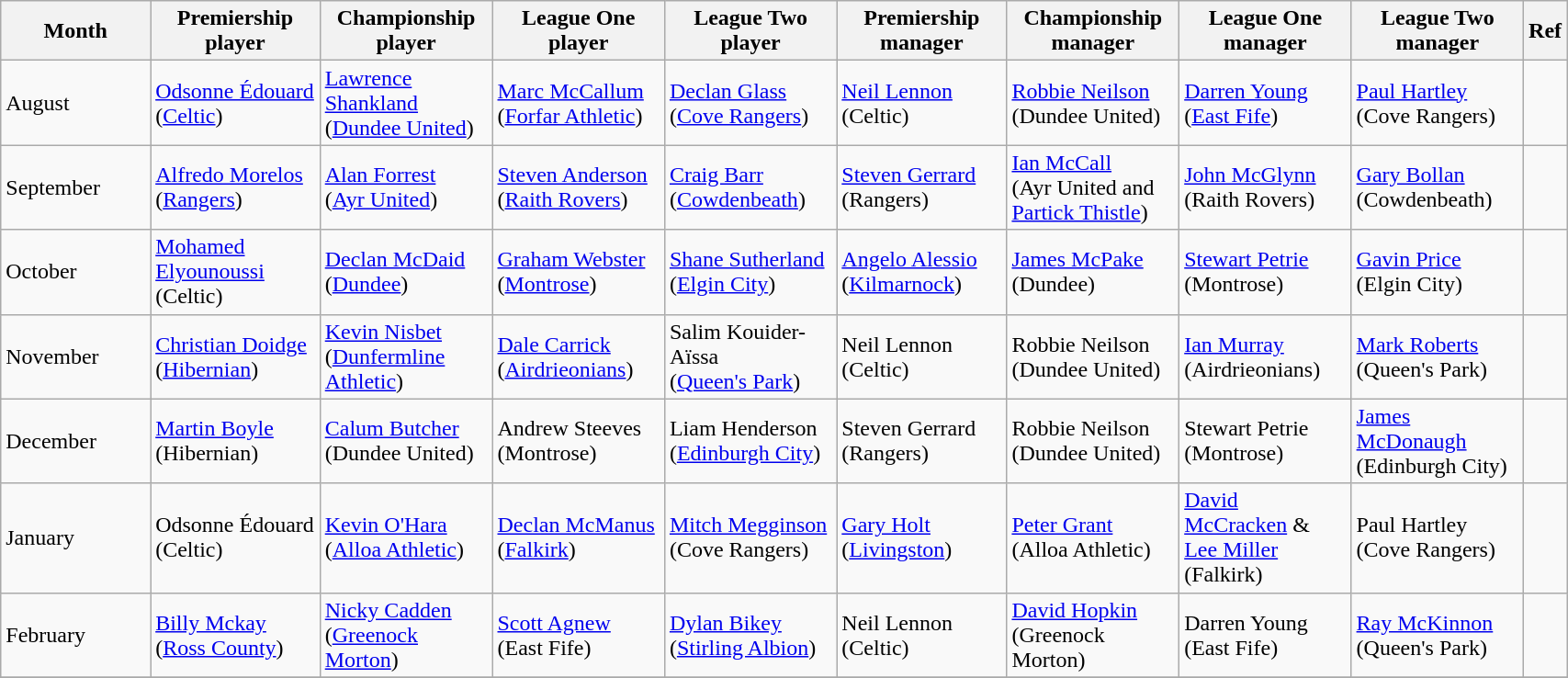<table class="wikitable" style="width: 90%">
<tr>
<th style="width: 10%">Month</th>
<th style="width: 11.25%">Premiership<br>player</th>
<th style="width: 11.25%">Championship<br>player</th>
<th style="width: 11.25%">League One<br>player</th>
<th style="width: 11.25%">League Two<br>player</th>
<th style="width: 11.25%">Premiership<br>manager</th>
<th style="width: 11.25%">Championship<br>manager</th>
<th style="width: 11.25%">League One<br>manager</th>
<th style="width: 11.25%">League Two<br>manager</th>
<th style="width: 11.25%">Ref</th>
</tr>
<tr>
<td>August</td>
<td><a href='#'>Odsonne Édouard</a><br>(<a href='#'>Celtic</a>)</td>
<td><a href='#'>Lawrence Shankland</a><br>(<a href='#'>Dundee United</a>)</td>
<td><a href='#'>Marc McCallum</a><br>(<a href='#'>Forfar Athletic</a>)</td>
<td><a href='#'>Declan Glass</a><br>(<a href='#'>Cove Rangers</a>)</td>
<td><a href='#'>Neil Lennon</a><br>(Celtic)</td>
<td><a href='#'>Robbie Neilson</a><br>(Dundee United)</td>
<td><a href='#'>Darren Young</a><br>(<a href='#'>East Fife</a>)</td>
<td><a href='#'>Paul Hartley</a><br>(Cove Rangers)</td>
<td></td>
</tr>
<tr>
<td>September</td>
<td><a href='#'>Alfredo Morelos</a><br>(<a href='#'>Rangers</a>)</td>
<td><a href='#'>Alan Forrest</a><br>(<a href='#'>Ayr United</a>)</td>
<td><a href='#'>Steven Anderson</a><br>(<a href='#'>Raith Rovers</a>)</td>
<td><a href='#'>Craig Barr</a><br>(<a href='#'>Cowdenbeath</a>)</td>
<td><a href='#'>Steven Gerrard</a><br>(Rangers)</td>
<td><a href='#'>Ian McCall</a><br>(Ayr United and <a href='#'>Partick Thistle</a>)</td>
<td><a href='#'>John McGlynn</a><br>(Raith Rovers)</td>
<td><a href='#'>Gary Bollan</a><br>(Cowdenbeath)</td>
<td></td>
</tr>
<tr>
<td>October</td>
<td><a href='#'>Mohamed Elyounoussi</a><br>(Celtic)</td>
<td><a href='#'>Declan McDaid</a><br>(<a href='#'>Dundee</a>)</td>
<td><a href='#'>Graham Webster</a><br>(<a href='#'>Montrose</a>)</td>
<td><a href='#'>Shane Sutherland</a><br>(<a href='#'>Elgin City</a>)</td>
<td><a href='#'>Angelo Alessio</a><br>(<a href='#'>Kilmarnock</a>)</td>
<td><a href='#'>James McPake</a><br>(Dundee)</td>
<td><a href='#'>Stewart Petrie</a><br>(Montrose)</td>
<td><a href='#'>Gavin Price</a><br>(Elgin City)</td>
<td></td>
</tr>
<tr>
<td>November</td>
<td><a href='#'>Christian Doidge</a><br>(<a href='#'>Hibernian</a>)</td>
<td><a href='#'>Kevin Nisbet</a><br>(<a href='#'>Dunfermline Athletic</a>)</td>
<td><a href='#'>Dale Carrick</a><br>(<a href='#'>Airdrieonians</a>)</td>
<td>Salim Kouider-Aïssa<br>(<a href='#'>Queen's Park</a>)</td>
<td>Neil Lennon <br>(Celtic)</td>
<td>Robbie Neilson <br>(Dundee United)</td>
<td><a href='#'>Ian Murray</a><br>(Airdrieonians)</td>
<td><a href='#'>Mark Roberts</a><br>(Queen's Park)</td>
<td></td>
</tr>
<tr>
<td>December</td>
<td><a href='#'>Martin Boyle</a><br>(Hibernian)</td>
<td><a href='#'>Calum Butcher</a><br>(Dundee United)</td>
<td>Andrew Steeves<br>(Montrose)</td>
<td>Liam Henderson<br>(<a href='#'>Edinburgh City</a>)</td>
<td>Steven Gerrard<br>(Rangers)</td>
<td>Robbie Neilson <br>(Dundee United)</td>
<td>Stewart Petrie<br>(Montrose)</td>
<td><a href='#'>James McDonaugh</a><br>(Edinburgh City)</td>
<td></td>
</tr>
<tr>
<td>January</td>
<td>Odsonne Édouard<br>(Celtic)</td>
<td><a href='#'>Kevin O'Hara</a><br>(<a href='#'>Alloa Athletic</a>)</td>
<td><a href='#'>Declan McManus</a><br>(<a href='#'>Falkirk</a>)</td>
<td><a href='#'>Mitch Megginson</a><br>(Cove Rangers)</td>
<td><a href='#'>Gary Holt</a><br>(<a href='#'>Livingston</a>)</td>
<td><a href='#'>Peter Grant</a><br>(Alloa Athletic)</td>
<td><a href='#'>David McCracken</a> & <a href='#'>Lee Miller</a><br>(Falkirk)</td>
<td>Paul Hartley<br>(Cove Rangers)</td>
<td></td>
</tr>
<tr>
<td>February</td>
<td><a href='#'>Billy Mckay</a><br>(<a href='#'>Ross County</a>)</td>
<td><a href='#'>Nicky Cadden</a><br>(<a href='#'>Greenock Morton</a>)</td>
<td><a href='#'>Scott Agnew</a><br>(East Fife)</td>
<td><a href='#'>Dylan Bikey</a><br>(<a href='#'>Stirling Albion</a>)</td>
<td>Neil Lennon<br>(Celtic)</td>
<td><a href='#'>David Hopkin</a><br>(Greenock Morton)</td>
<td>Darren Young<br>(East Fife)</td>
<td><a href='#'>Ray McKinnon</a><br>(Queen's Park)</td>
<td></td>
</tr>
<tr>
</tr>
</table>
